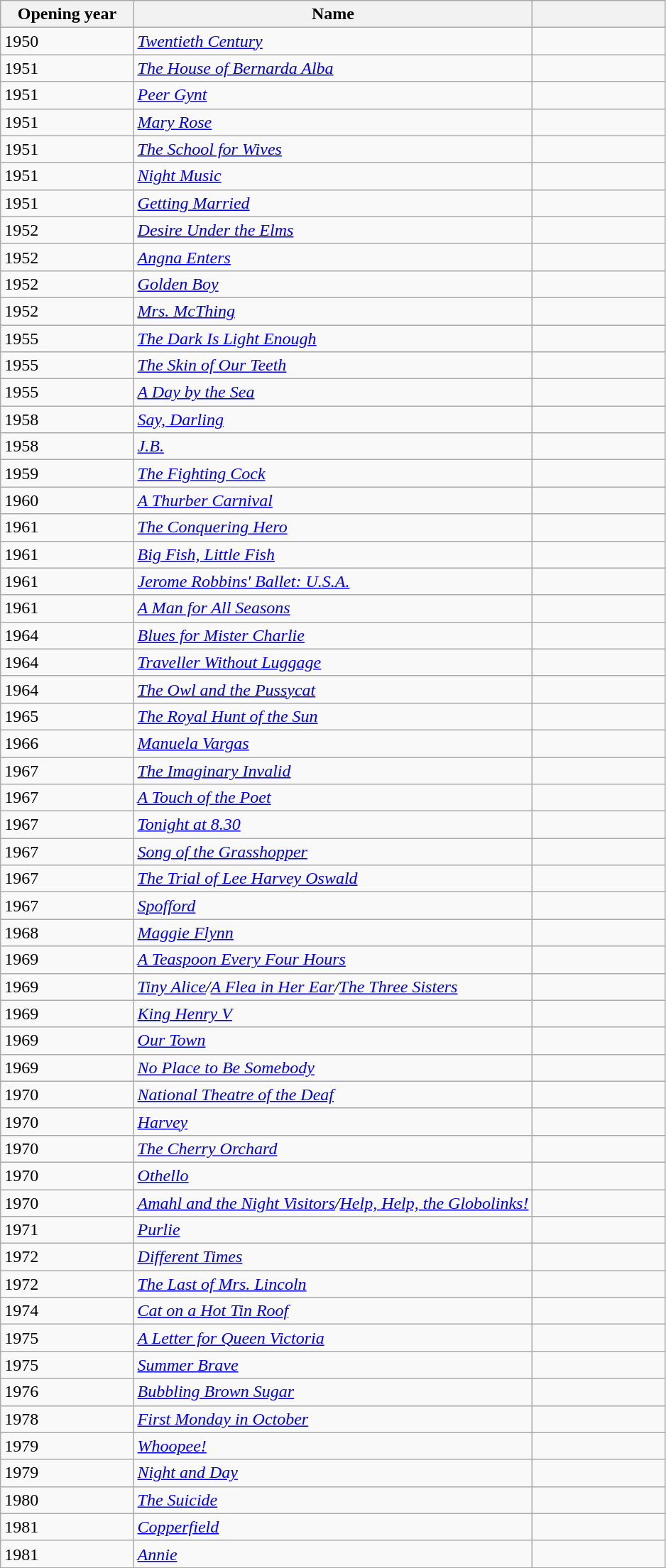<table class="wikitable sortable collapsible">
<tr>
<th width=20% scope="col">Opening year</th>
<th width=60% scope="col">Name</th>
<th width=20% scope="col"  class="unsortable"></th>
</tr>
<tr>
<td>1950</td>
<td><em><a href='#'>Twentieth Century</a></em></td>
<td></td>
</tr>
<tr>
<td>1951</td>
<td><em><a href='#'>The House of Bernarda Alba</a></em></td>
<td></td>
</tr>
<tr>
<td>1951</td>
<td><em><a href='#'>Peer Gynt</a></em></td>
<td></td>
</tr>
<tr>
<td>1951</td>
<td><em><a href='#'>Mary Rose</a></em></td>
<td></td>
</tr>
<tr>
<td>1951</td>
<td><em><a href='#'>The School for Wives</a></em></td>
<td></td>
</tr>
<tr>
<td>1951</td>
<td><em><a href='#'>Night Music</a></em></td>
<td></td>
</tr>
<tr>
<td>1951</td>
<td><em><a href='#'>Getting Married</a></em></td>
<td></td>
</tr>
<tr>
<td>1952</td>
<td><em><a href='#'>Desire Under the Elms</a></em></td>
<td></td>
</tr>
<tr>
<td>1952</td>
<td><em><a href='#'>Angna Enters</a></em></td>
<td></td>
</tr>
<tr>
<td>1952</td>
<td><em><a href='#'>Golden Boy</a></em></td>
<td></td>
</tr>
<tr>
<td>1952</td>
<td><em><a href='#'>Mrs. McThing</a></em></td>
<td></td>
</tr>
<tr>
<td>1955</td>
<td><em><a href='#'>The Dark Is Light Enough</a></em></td>
<td></td>
</tr>
<tr>
<td>1955</td>
<td><em><a href='#'>The Skin of Our Teeth</a></em></td>
<td></td>
</tr>
<tr>
<td>1955</td>
<td><em><a href='#'>A Day by the Sea</a></em></td>
<td></td>
</tr>
<tr>
<td>1958</td>
<td><em><a href='#'>Say, Darling</a></em></td>
<td></td>
</tr>
<tr>
<td>1958</td>
<td><em><a href='#'>J.B.</a></em></td>
<td></td>
</tr>
<tr>
<td>1959</td>
<td><em><a href='#'>The Fighting Cock</a></em></td>
<td></td>
</tr>
<tr>
<td>1960</td>
<td><em><a href='#'>A Thurber Carnival</a></em></td>
<td></td>
</tr>
<tr>
<td>1961</td>
<td><em><a href='#'>The Conquering Hero</a></em></td>
<td></td>
</tr>
<tr>
<td>1961</td>
<td><em><a href='#'>Big Fish, Little Fish</a></em></td>
<td></td>
</tr>
<tr>
<td>1961</td>
<td><em><a href='#'>Jerome Robbins' Ballet: U.S.A.</a></em></td>
<td></td>
</tr>
<tr>
<td>1961</td>
<td><em><a href='#'>A Man for All Seasons</a></em></td>
<td></td>
</tr>
<tr>
<td>1964</td>
<td><em><a href='#'>Blues for Mister Charlie</a></em></td>
<td></td>
</tr>
<tr>
<td>1964</td>
<td><em><a href='#'>Traveller Without Luggage</a></em></td>
<td></td>
</tr>
<tr>
<td>1964</td>
<td><em><a href='#'>The Owl and the Pussycat</a></em></td>
<td></td>
</tr>
<tr>
<td>1965</td>
<td><em><a href='#'>The Royal Hunt of the Sun</a></em></td>
<td></td>
</tr>
<tr>
<td>1966</td>
<td><em><a href='#'>Manuela Vargas</a></em></td>
<td></td>
</tr>
<tr>
<td>1967</td>
<td><em><a href='#'>The Imaginary Invalid</a></em></td>
<td></td>
</tr>
<tr>
<td>1967</td>
<td><em><a href='#'>A Touch of the Poet</a></em></td>
<td></td>
</tr>
<tr>
<td>1967</td>
<td><em><a href='#'>Tonight at 8.30</a></em></td>
<td></td>
</tr>
<tr>
<td>1967</td>
<td><em><a href='#'>Song of the Grasshopper</a></em></td>
<td></td>
</tr>
<tr>
<td>1967</td>
<td><em><a href='#'>The Trial of Lee Harvey Oswald</a></em></td>
<td></td>
</tr>
<tr>
<td>1967</td>
<td><em><a href='#'>Spofford</a></em></td>
<td></td>
</tr>
<tr>
<td>1968</td>
<td><em><a href='#'>Maggie Flynn</a></em></td>
<td></td>
</tr>
<tr>
<td>1969</td>
<td><em><a href='#'>A Teaspoon Every Four Hours</a></em></td>
<td></td>
</tr>
<tr>
<td>1969</td>
<td><em><a href='#'>Tiny Alice</a>/<a href='#'>A Flea in Her Ear</a>/<a href='#'>The Three Sisters</a></em></td>
<td></td>
</tr>
<tr>
<td>1969</td>
<td><em><a href='#'>King Henry V</a></em></td>
<td></td>
</tr>
<tr>
<td>1969</td>
<td><em><a href='#'>Our Town</a></em></td>
<td></td>
</tr>
<tr>
<td>1969</td>
<td><em><a href='#'>No Place to Be Somebody</a></em></td>
<td></td>
</tr>
<tr>
<td>1970</td>
<td><em><a href='#'>National Theatre of the Deaf</a></em></td>
<td></td>
</tr>
<tr>
<td>1970</td>
<td><em><a href='#'>Harvey</a></em></td>
<td></td>
</tr>
<tr>
<td>1970</td>
<td><em><a href='#'>The Cherry Orchard</a></em></td>
<td></td>
</tr>
<tr>
<td>1970</td>
<td><em><a href='#'>Othello</a></em></td>
<td></td>
</tr>
<tr>
<td>1970</td>
<td><em><a href='#'>Amahl and the Night Visitors</a>/<a href='#'>Help, Help, the Globolinks!</a></em></td>
<td></td>
</tr>
<tr>
<td>1971</td>
<td><em><a href='#'>Purlie</a></em></td>
<td></td>
</tr>
<tr>
<td>1972</td>
<td><em><a href='#'>Different Times</a></em></td>
<td></td>
</tr>
<tr>
<td>1972</td>
<td><em><a href='#'>The Last of Mrs. Lincoln</a></em></td>
<td></td>
</tr>
<tr>
<td>1974</td>
<td><em><a href='#'>Cat on a Hot Tin Roof</a></em></td>
<td></td>
</tr>
<tr>
<td>1975</td>
<td><em><a href='#'>A Letter for Queen Victoria</a></em></td>
<td></td>
</tr>
<tr>
<td>1975</td>
<td><em><a href='#'>Summer Brave</a></em></td>
<td></td>
</tr>
<tr>
<td>1976</td>
<td><em><a href='#'>Bubbling Brown Sugar</a></em></td>
<td></td>
</tr>
<tr>
<td>1978</td>
<td><em><a href='#'>First Monday in October</a></em></td>
<td></td>
</tr>
<tr>
<td>1979</td>
<td><em><a href='#'>Whoopee!</a></em></td>
<td></td>
</tr>
<tr>
<td>1979</td>
<td><em><a href='#'>Night and Day</a></em></td>
<td></td>
</tr>
<tr>
<td>1980</td>
<td><em><a href='#'>The Suicide</a></em></td>
<td></td>
</tr>
<tr>
<td>1981</td>
<td><em><a href='#'>Copperfield</a></em></td>
<td></td>
</tr>
<tr>
<td>1981</td>
<td><em><a href='#'>Annie</a></em></td>
<td></td>
</tr>
</table>
